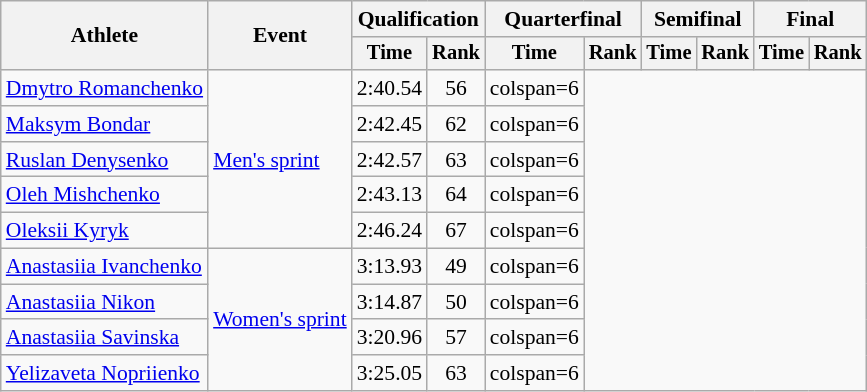<table class=wikitable style=font-size:90%;text-align:center>
<tr>
<th rowspan=2>Athlete</th>
<th rowspan=2>Event</th>
<th colspan=2>Qualification</th>
<th colspan=2>Quarterfinal</th>
<th colspan=2>Semifinal</th>
<th colspan=2>Final</th>
</tr>
<tr style=font-size:95%>
<th>Time</th>
<th>Rank</th>
<th>Time</th>
<th>Rank</th>
<th>Time</th>
<th>Rank</th>
<th>Time</th>
<th>Rank</th>
</tr>
<tr>
<td align=left><a href='#'>Dmytro Romanchenko</a></td>
<td align=left rowspan=5><a href='#'>Men's sprint</a></td>
<td>2:40.54</td>
<td>56</td>
<td>colspan=6 </td>
</tr>
<tr>
<td align=left><a href='#'>Maksym Bondar</a></td>
<td>2:42.45</td>
<td>62</td>
<td>colspan=6 </td>
</tr>
<tr>
<td align=left><a href='#'>Ruslan Denysenko</a></td>
<td>2:42.57</td>
<td>63</td>
<td>colspan=6 </td>
</tr>
<tr>
<td align=left><a href='#'>Oleh Mishchenko</a></td>
<td>2:43.13</td>
<td>64</td>
<td>colspan=6 </td>
</tr>
<tr>
<td align=left><a href='#'>Oleksii Kyryk</a></td>
<td>2:46.24</td>
<td>67</td>
<td>colspan=6 </td>
</tr>
<tr>
<td align=left><a href='#'>Anastasiia Ivanchenko</a></td>
<td align=left rowspan=4><a href='#'>Women's sprint</a></td>
<td>3:13.93</td>
<td>49</td>
<td>colspan=6 </td>
</tr>
<tr>
<td align=left><a href='#'>Anastasiia Nikon</a></td>
<td>3:14.87</td>
<td>50</td>
<td>colspan=6 </td>
</tr>
<tr>
<td align=left><a href='#'>Anastasiia Savinska</a></td>
<td>3:20.96</td>
<td>57</td>
<td>colspan=6 </td>
</tr>
<tr>
<td align=left><a href='#'>Yelizaveta Nopriienko</a></td>
<td>3:25.05</td>
<td>63</td>
<td>colspan=6 </td>
</tr>
</table>
